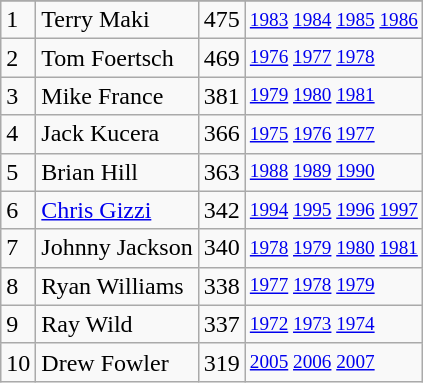<table class="wikitable">
<tr>
</tr>
<tr>
<td>1</td>
<td>Terry Maki</td>
<td>475</td>
<td style="font-size:80%;"><a href='#'>1983</a> <a href='#'>1984</a> <a href='#'>1985</a> <a href='#'>1986</a></td>
</tr>
<tr>
<td>2</td>
<td>Tom Foertsch</td>
<td>469</td>
<td style="font-size:80%;"><a href='#'>1976</a> <a href='#'>1977</a> <a href='#'>1978</a></td>
</tr>
<tr>
<td>3</td>
<td>Mike France</td>
<td>381</td>
<td style="font-size:80%;"><a href='#'>1979</a> <a href='#'>1980</a> <a href='#'>1981</a></td>
</tr>
<tr>
<td>4</td>
<td>Jack Kucera</td>
<td>366</td>
<td style="font-size:80%;"><a href='#'>1975</a> <a href='#'>1976</a> <a href='#'>1977</a></td>
</tr>
<tr>
<td>5</td>
<td>Brian Hill</td>
<td>363</td>
<td style="font-size:80%;"><a href='#'>1988</a> <a href='#'>1989</a> <a href='#'>1990</a></td>
</tr>
<tr>
<td>6</td>
<td><a href='#'>Chris Gizzi</a></td>
<td>342</td>
<td style="font-size:80%;"><a href='#'>1994</a> <a href='#'>1995</a> <a href='#'>1996</a> <a href='#'>1997</a></td>
</tr>
<tr>
<td>7</td>
<td>Johnny Jackson</td>
<td>340</td>
<td style="font-size:80%;"><a href='#'>1978</a> <a href='#'>1979</a> <a href='#'>1980</a> <a href='#'>1981</a></td>
</tr>
<tr>
<td>8</td>
<td>Ryan Williams</td>
<td>338</td>
<td style="font-size:80%;"><a href='#'>1977</a> <a href='#'>1978</a> <a href='#'>1979</a></td>
</tr>
<tr>
<td>9</td>
<td>Ray Wild</td>
<td>337</td>
<td style="font-size:80%;"><a href='#'>1972</a> <a href='#'>1973</a> <a href='#'>1974</a></td>
</tr>
<tr>
<td>10</td>
<td>Drew Fowler</td>
<td>319</td>
<td style="font-size:80%;"><a href='#'>2005</a> <a href='#'>2006</a> <a href='#'>2007</a></td>
</tr>
</table>
